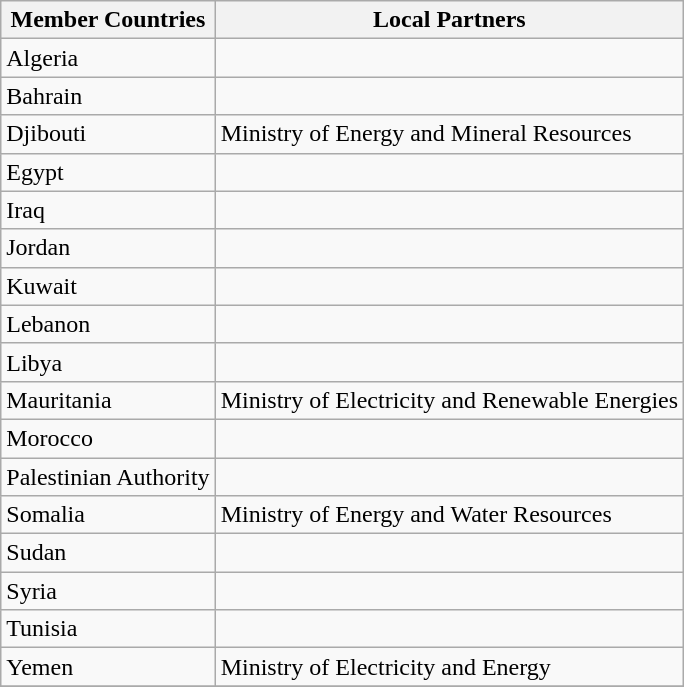<table class="wikitable" border="1">
<tr>
<th>Member Countries</th>
<th>Local Partners</th>
</tr>
<tr>
<td>Algeria</td>
<td></td>
</tr>
<tr>
<td>Bahrain</td>
<td></td>
</tr>
<tr>
<td>Djibouti</td>
<td>Ministry of Energy and Mineral Resources</td>
</tr>
<tr>
<td>Egypt</td>
<td></td>
</tr>
<tr>
<td>Iraq</td>
<td></td>
</tr>
<tr>
<td>Jordan</td>
<td></td>
</tr>
<tr>
<td>Kuwait</td>
<td></td>
</tr>
<tr>
<td>Lebanon</td>
<td></td>
</tr>
<tr>
<td>Libya</td>
<td></td>
</tr>
<tr>
<td>Mauritania</td>
<td>Ministry of Electricity and Renewable Energies</td>
</tr>
<tr>
<td>Morocco</td>
<td></td>
</tr>
<tr>
<td>Palestinian Authority</td>
<td></td>
</tr>
<tr>
<td>Somalia</td>
<td>Ministry of Energy and Water Resources</td>
</tr>
<tr>
<td>Sudan</td>
<td></td>
</tr>
<tr>
<td>Syria</td>
<td></td>
</tr>
<tr>
<td>Tunisia</td>
<td></td>
</tr>
<tr>
<td>Yemen</td>
<td>Ministry of Electricity and Energy</td>
</tr>
<tr>
</tr>
</table>
